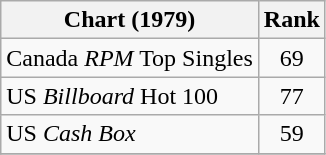<table class="wikitable sortable">
<tr>
<th align="left">Chart (1979)</th>
<th style="text-align:center;">Rank</th>
</tr>
<tr>
<td>Canada <em>RPM</em> Top Singles</td>
<td style="text-align:center;">69</td>
</tr>
<tr>
<td>US <em>Billboard</em> Hot 100</td>
<td style="text-align:center;">77</td>
</tr>
<tr>
<td>US <em>Cash Box</em></td>
<td style="text-align:center;">59</td>
</tr>
<tr>
</tr>
</table>
